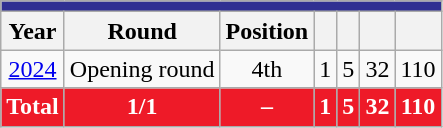<table class="wikitable" style="text-align: center;">
<tr>
<th style="background:#303092;" colspan="7"><a href='#'></a></th>
</tr>
<tr>
<th>Year</th>
<th>Round</th>
<th>Position</th>
<th></th>
<th></th>
<th></th>
<th></th>
</tr>
<tr>
<td> <a href='#'>2024</a></td>
<td>Opening round</td>
<td>4th</td>
<td>1</td>
<td>5</td>
<td>32</td>
<td>110</td>
</tr>
<tr>
<th style="color:white; background:#EE1A28;">Total</th>
<th style="color:white; background:#EE1A28;">1/1</th>
<th style="color:white; background:#EE1A28;">–</th>
<th style="color:white; background:#EE1A28;">1</th>
<th style="color:white; background:#EE1A28;">5</th>
<th style="color:white; background:#EE1A28;">32</th>
<th style="color:white; background:#EE1A28;">110</th>
</tr>
</table>
